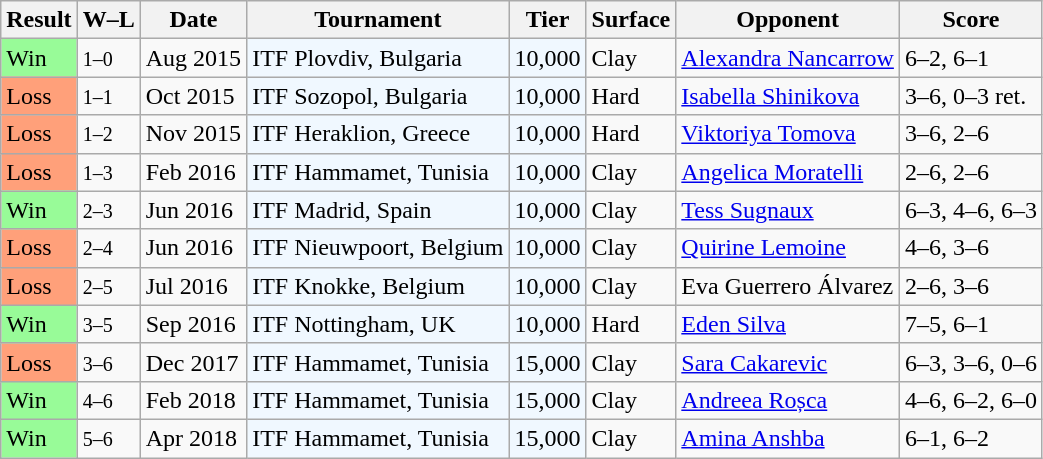<table class="sortable wikitable">
<tr>
<th>Result</th>
<th class="unsortable">W–L</th>
<th>Date</th>
<th>Tournament</th>
<th>Tier</th>
<th>Surface</th>
<th>Opponent</th>
<th class="unsortable">Score</th>
</tr>
<tr>
<td style="background:#98fb98;">Win</td>
<td><small>1–0</small></td>
<td>Aug 2015</td>
<td style="background:#f0f8ff;">ITF Plovdiv, Bulgaria</td>
<td style="background:#f0f8ff;">10,000</td>
<td>Clay</td>
<td> <a href='#'>Alexandra Nancarrow</a></td>
<td>6–2, 6–1</td>
</tr>
<tr>
<td style="background:#ffa07a;">Loss</td>
<td><small>1–1</small></td>
<td>Oct 2015</td>
<td style="background:#f0f8ff;">ITF Sozopol, Bulgaria</td>
<td style="background:#f0f8ff;">10,000</td>
<td>Hard</td>
<td> <a href='#'>Isabella Shinikova</a></td>
<td>3–6, 0–3 ret.</td>
</tr>
<tr>
<td style="background:#ffa07a;">Loss</td>
<td><small>1–2</small></td>
<td>Nov 2015</td>
<td style="background:#f0f8ff;">ITF Heraklion, Greece</td>
<td style="background:#f0f8ff;">10,000</td>
<td>Hard</td>
<td> <a href='#'>Viktoriya Tomova</a></td>
<td>3–6, 2–6</td>
</tr>
<tr>
<td style="background:#ffa07a;">Loss</td>
<td><small>1–3</small></td>
<td>Feb 2016</td>
<td style="background:#f0f8ff;">ITF Hammamet, Tunisia</td>
<td style="background:#f0f8ff;">10,000</td>
<td>Clay</td>
<td> <a href='#'>Angelica Moratelli</a></td>
<td>2–6, 2–6</td>
</tr>
<tr>
<td style="background:#98fb98;">Win</td>
<td><small>2–3</small></td>
<td>Jun 2016</td>
<td style="background:#f0f8ff;">ITF Madrid, Spain</td>
<td style="background:#f0f8ff;">10,000</td>
<td>Clay</td>
<td> <a href='#'>Tess Sugnaux</a></td>
<td>6–3, 4–6, 6–3</td>
</tr>
<tr>
<td style="background:#ffa07a;">Loss</td>
<td><small>2–4</small></td>
<td>Jun 2016</td>
<td style="background:#f0f8ff;">ITF Nieuwpoort, Belgium</td>
<td style="background:#f0f8ff;">10,000</td>
<td>Clay</td>
<td> <a href='#'>Quirine Lemoine</a></td>
<td>4–6, 3–6</td>
</tr>
<tr>
<td style="background:#ffa07a;">Loss</td>
<td><small>2–5</small></td>
<td>Jul 2016</td>
<td style="background:#f0f8ff;">ITF Knokke, Belgium</td>
<td style="background:#f0f8ff;">10,000</td>
<td>Clay</td>
<td> Eva Guerrero Álvarez</td>
<td>2–6, 3–6</td>
</tr>
<tr>
<td style="background:#98fb98;">Win</td>
<td><small>3–5</small></td>
<td>Sep 2016</td>
<td style="background:#f0f8ff;">ITF Nottingham, UK</td>
<td style="background:#f0f8ff;">10,000</td>
<td>Hard</td>
<td> <a href='#'>Eden Silva</a></td>
<td>7–5, 6–1</td>
</tr>
<tr>
<td style="background:#ffa07a;">Loss</td>
<td><small>3–6</small></td>
<td>Dec 2017</td>
<td style="background:#f0f8ff;">ITF Hammamet, Tunisia</td>
<td style="background:#f0f8ff;">15,000</td>
<td>Clay</td>
<td> <a href='#'>Sara Cakarevic</a></td>
<td>6–3, 3–6, 0–6</td>
</tr>
<tr>
<td style="background:#98fb98;">Win</td>
<td><small>4–6</small></td>
<td>Feb 2018</td>
<td style="background:#f0f8ff;">ITF Hammamet, Tunisia</td>
<td style="background:#f0f8ff;">15,000</td>
<td>Clay</td>
<td> <a href='#'>Andreea Roșca</a></td>
<td>4–6, 6–2, 6–0</td>
</tr>
<tr>
<td style="background:#98fb98;">Win</td>
<td><small>5–6</small></td>
<td>Apr 2018</td>
<td style="background:#f0f8ff;">ITF Hammamet, Tunisia</td>
<td style="background:#f0f8ff;">15,000</td>
<td>Clay</td>
<td> <a href='#'>Amina Anshba</a></td>
<td>6–1, 6–2</td>
</tr>
</table>
